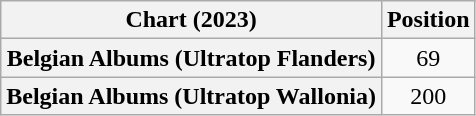<table class="wikitable sortable plainrowheaders" style="text-align:center">
<tr>
<th scope="col">Chart (2023)</th>
<th scope="col">Position</th>
</tr>
<tr>
<th scope="row">Belgian Albums (Ultratop Flanders)</th>
<td>69</td>
</tr>
<tr>
<th scope="row">Belgian Albums (Ultratop Wallonia)</th>
<td>200</td>
</tr>
</table>
